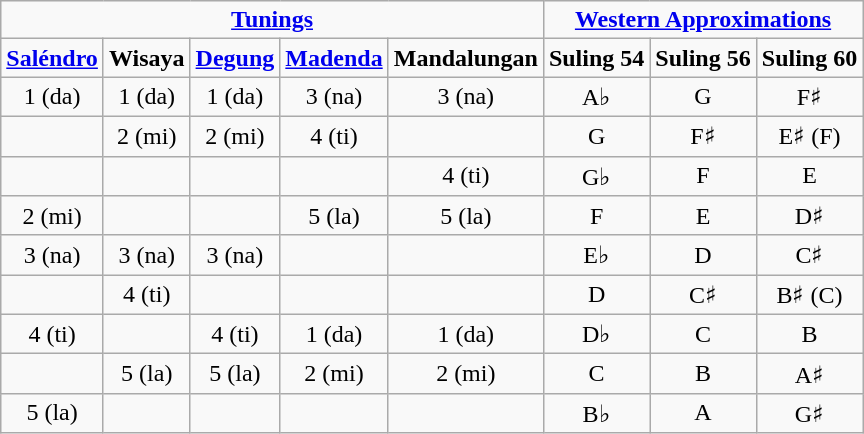<table class="wikitable" style="text-align: center; margin: 1em">
<tr>
<td colspan="5"><strong><a href='#'>Tunings</a></strong></td>
<td colspan="3"><strong><a href='#'>Western Approximations</a></strong></td>
</tr>
<tr>
<td><strong><a href='#'>Saléndro</a></strong></td>
<td><strong>Wisaya</strong></td>
<td><strong><a href='#'>Degung</a></strong></td>
<td><strong><a href='#'>Madenda</a></strong></td>
<td><strong>Mandalungan</strong></td>
<td><strong>Suling 54</strong></td>
<td><strong>Suling 56</strong></td>
<td><strong>Suling 60</strong></td>
</tr>
<tr>
<td>1 (da)</td>
<td>1 (da)</td>
<td>1 (da)</td>
<td>3 (na)</td>
<td>3 (na)</td>
<td>A♭</td>
<td>G</td>
<td>F♯</td>
</tr>
<tr>
<td></td>
<td>2 (mi)</td>
<td>2 (mi)</td>
<td>4 (ti)</td>
<td></td>
<td>G</td>
<td>F♯</td>
<td>E♯ (F)</td>
</tr>
<tr>
<td></td>
<td></td>
<td></td>
<td></td>
<td>4 (ti)</td>
<td>G♭</td>
<td>F</td>
<td>E</td>
</tr>
<tr>
<td>2 (mi)</td>
<td></td>
<td></td>
<td>5 (la)</td>
<td>5 (la)</td>
<td>F</td>
<td>E</td>
<td>D♯</td>
</tr>
<tr>
<td>3 (na)</td>
<td>3 (na)</td>
<td>3 (na)</td>
<td></td>
<td></td>
<td>E♭</td>
<td>D</td>
<td>C♯</td>
</tr>
<tr>
<td></td>
<td>4 (ti)</td>
<td></td>
<td></td>
<td></td>
<td>D</td>
<td>C♯</td>
<td>B♯ (C)</td>
</tr>
<tr>
<td>4 (ti)</td>
<td></td>
<td>4 (ti)</td>
<td>1 (da)</td>
<td>1 (da)</td>
<td>D♭</td>
<td>C</td>
<td>B</td>
</tr>
<tr>
<td></td>
<td>5 (la)</td>
<td>5 (la)</td>
<td>2 (mi)</td>
<td>2 (mi)</td>
<td>C</td>
<td>B</td>
<td>A♯</td>
</tr>
<tr>
<td>5 (la)</td>
<td></td>
<td></td>
<td></td>
<td></td>
<td>B♭</td>
<td>A</td>
<td>G♯</td>
</tr>
</table>
